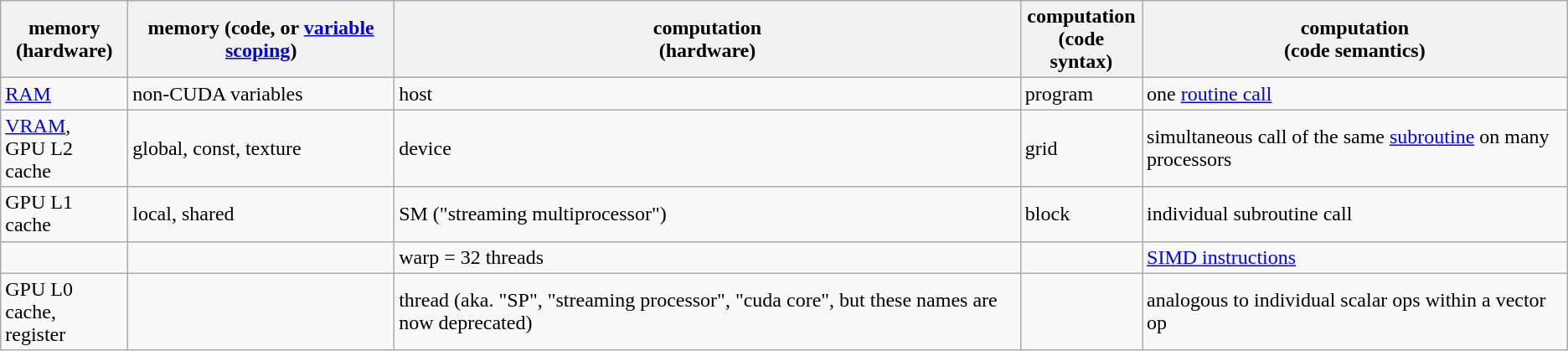<table class="wikitable">
<tr>
<th>memory<br>(hardware)</th>
<th>memory (code, or <a href='#'>variable scoping</a>)</th>
<th>computation<br>(hardware)</th>
<th>computation<br>(code syntax)</th>
<th>computation<br>(code semantics)</th>
</tr>
<tr>
<td><a href='#'>RAM</a></td>
<td>non-CUDA variables</td>
<td>host</td>
<td>program</td>
<td>one <a href='#'>routine call</a></td>
</tr>
<tr>
<td><a href='#'>VRAM</a>,<br>GPU L2 cache</td>
<td>global, const, texture</td>
<td>device</td>
<td>grid</td>
<td>simultaneous call of the same <a href='#'>subroutine</a> on many processors</td>
</tr>
<tr>
<td>GPU L1 cache</td>
<td>local, shared</td>
<td>SM ("streaming multiprocessor")</td>
<td>block</td>
<td>individual subroutine call</td>
</tr>
<tr>
<td></td>
<td></td>
<td>warp = 32 threads</td>
<td></td>
<td><a href='#'>SIMD instructions</a></td>
</tr>
<tr>
<td>GPU L0 cache,<br>register</td>
<td></td>
<td>thread (aka. "SP", "streaming processor", "cuda core", but these names are now deprecated)</td>
<td></td>
<td>analogous to individual scalar ops within a vector op</td>
</tr>
</table>
